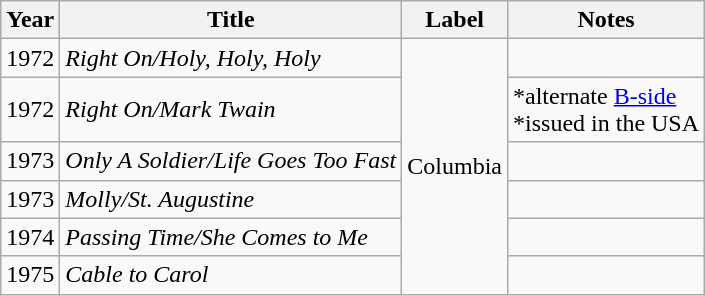<table class="wikitable">
<tr>
<th>Year</th>
<th>Title</th>
<th>Label</th>
<th>Notes</th>
</tr>
<tr>
<td>1972</td>
<td><em>Right On/Holy, Holy, Holy</em></td>
<td rowspan=6>Columbia</td>
<td></td>
</tr>
<tr>
<td>1972</td>
<td><em>Right On/Mark Twain</em></td>
<td>*alternate <a href='#'>B-side</a><br>*issued in the USA</td>
</tr>
<tr>
<td>1973</td>
<td><em>Only A Soldier/Life Goes Too Fast</em></td>
<td></td>
</tr>
<tr>
<td>1973</td>
<td><em>Molly/St. Augustine</em></td>
<td></td>
</tr>
<tr>
<td>1974</td>
<td><em>Passing Time/She Comes to Me</em></td>
<td></td>
</tr>
<tr>
<td>1975</td>
<td><em>Cable to Carol</em></td>
<td></td>
</tr>
</table>
